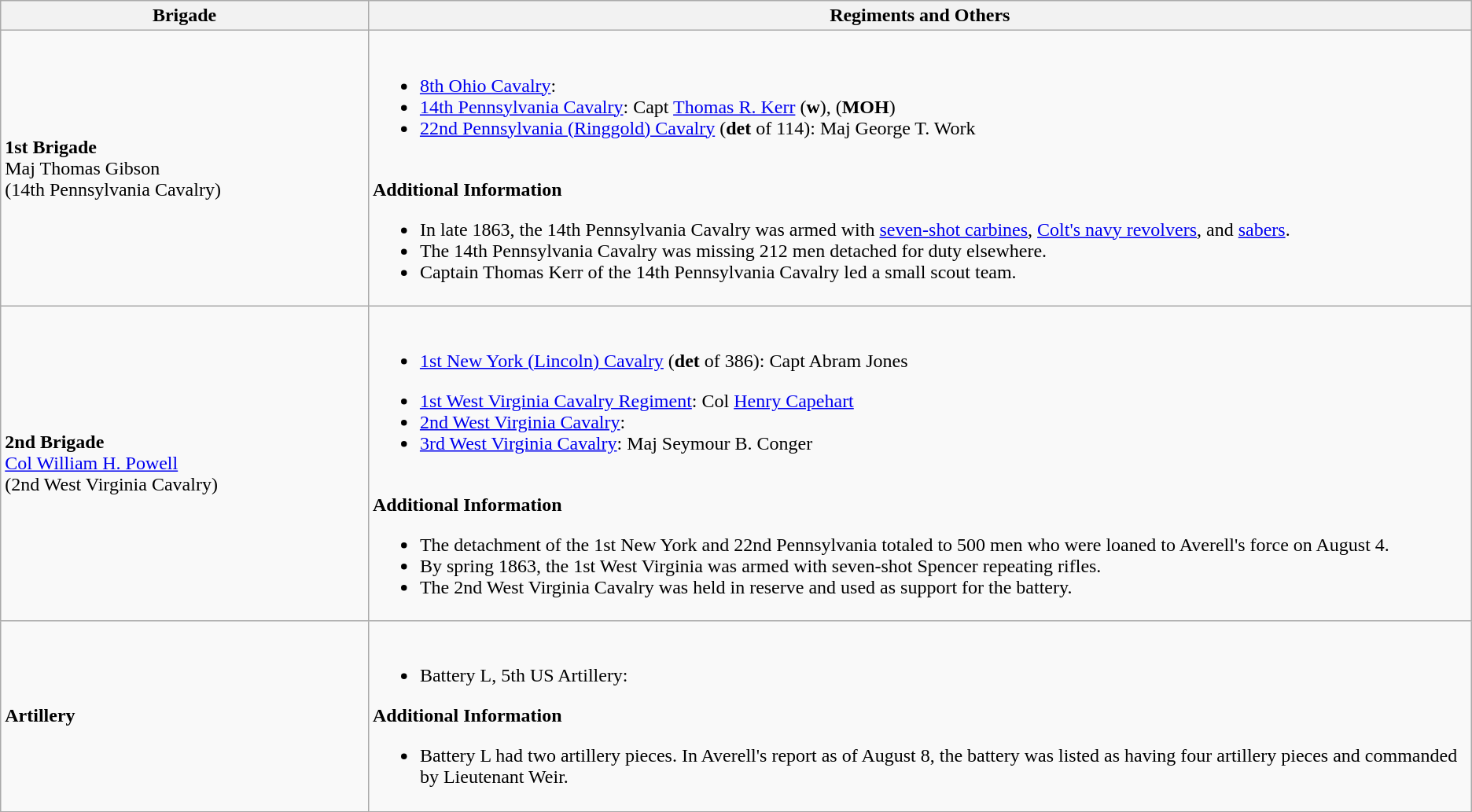<table class="wikitable">
<tr>
<th width=25%>Brigade</th>
<th>Regiments and Others</th>
</tr>
<tr>
<td><strong>1st Brigade</strong><br>Maj Thomas Gibson<br>(14th Pennsylvania Cavalry)</td>
<td><br><ul><li><a href='#'>8th Ohio Cavalry</a>:</li><li><a href='#'>14th Pennsylvania Cavalry</a>: Capt <a href='#'>Thomas R. Kerr</a> (<strong>w</strong>), (<strong>MOH</strong>)</li><li><a href='#'>22nd Pennsylvania (Ringgold) Cavalry</a> (<strong>det</strong> of 114): Maj George T. Work</li></ul><br>
<strong>Additional Information</strong><ul><li>In late 1863, the 14th Pennsylvania Cavalry was armed with <a href='#'>seven-shot carbines</a>, <a href='#'>Colt's navy revolvers</a>, and <a href='#'>sabers</a>.</li><li>The 14th Pennsylvania Cavalry was missing 212 men detached for duty elsewhere.</li><li>Captain Thomas Kerr of the 14th Pennsylvania Cavalry led a small scout team.</li></ul></td>
</tr>
<tr>
<td><strong>2nd Brigade</strong><br><a href='#'>Col William H. Powell</a><br>(2nd West Virginia Cavalry)</td>
<td><br><ul><li><a href='#'>1st New York (Lincoln) Cavalry</a> (<strong>det</strong> of 386): Capt Abram Jones</li></ul><ul><li><a href='#'>1st West Virginia Cavalry Regiment</a>: Col <a href='#'>Henry Capehart</a></li><li><a href='#'>2nd West Virginia Cavalry</a>:</li><li><a href='#'>3rd West Virginia Cavalry</a>: Maj Seymour B. Conger</li></ul><br>
<strong>Additional Information</strong><ul><li>The detachment of the 1st New York and 22nd Pennsylvania totaled to 500 men who were loaned to Averell's force on August 4.</li><li>By spring 1863, the 1st West Virginia was armed with seven-shot Spencer repeating rifles.</li><li>The 2nd West Virginia Cavalry was held in reserve and used as support for the battery.</li></ul></td>
</tr>
<tr>
<td><strong>Artillery</strong></td>
<td><br><ul><li>Battery L, 5th US Artillery: </li></ul><strong>Additional Information</strong><ul><li>Battery L had two artillery pieces. In Averell's report as of August 8, the battery was listed as having four artillery pieces and commanded by Lieutenant Weir.</li></ul></td>
</tr>
</table>
